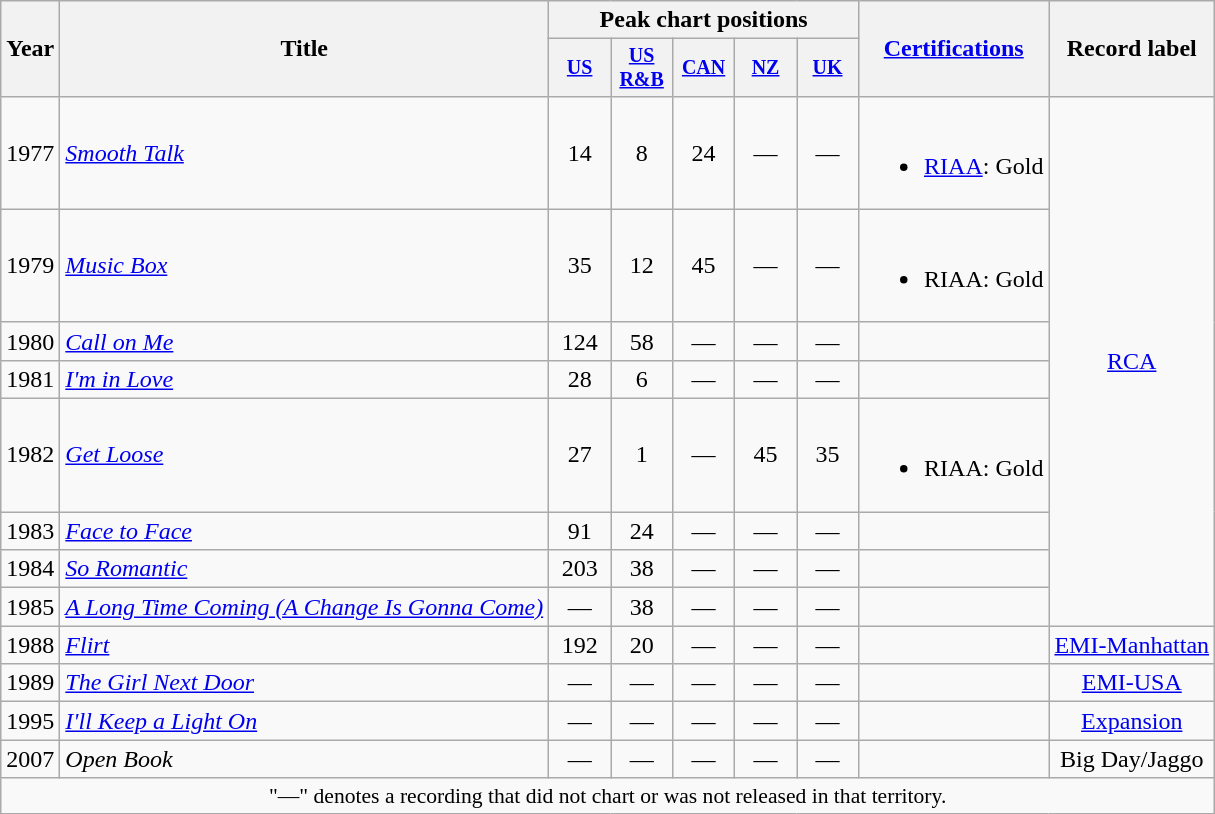<table class="wikitable" style="text-align:center;">
<tr>
<th rowspan="2">Year</th>
<th rowspan="2">Title</th>
<th colspan="5">Peak chart positions</th>
<th rowspan="2"><a href='#'>Certifications</a></th>
<th rowspan="2">Record label</th>
</tr>
<tr style="font-size:smaller;">
<th width="35"><a href='#'>US</a><br></th>
<th width="35"><a href='#'>US R&B</a><br></th>
<th width="35"><a href='#'>CAN</a><br></th>
<th width="35"><a href='#'>NZ</a> <br></th>
<th width="35"><a href='#'>UK</a><br></th>
</tr>
<tr>
<td>1977</td>
<td align="left"><em><a href='#'>Smooth Talk</a></em></td>
<td>14</td>
<td>8</td>
<td>24</td>
<td>—</td>
<td>—</td>
<td align=left><br><ul><li><a href='#'>RIAA</a>: Gold</li></ul></td>
<td rowspan="8"><a href='#'>RCA</a></td>
</tr>
<tr>
<td>1979</td>
<td align="left"><em><a href='#'>Music Box</a></em></td>
<td>35</td>
<td>12</td>
<td>45</td>
<td>—</td>
<td>—</td>
<td align=left><br><ul><li>RIAA: Gold</li></ul></td>
</tr>
<tr>
<td>1980</td>
<td align="left"><em><a href='#'>Call on Me</a></em></td>
<td>124</td>
<td>58</td>
<td>—</td>
<td>—</td>
<td>—</td>
<td align=left></td>
</tr>
<tr>
<td>1981</td>
<td align="left"><em><a href='#'>I'm in Love</a></em></td>
<td>28</td>
<td>6</td>
<td>—</td>
<td>—</td>
<td>—</td>
<td align=left></td>
</tr>
<tr>
<td>1982</td>
<td align="left"><em><a href='#'>Get Loose</a></em></td>
<td>27</td>
<td>1</td>
<td>—</td>
<td>45</td>
<td>35</td>
<td align=left><br><ul><li>RIAA: Gold</li></ul></td>
</tr>
<tr>
<td>1983</td>
<td align="left"><em><a href='#'>Face to Face</a></em></td>
<td>91</td>
<td>24</td>
<td>—</td>
<td>—</td>
<td>—</td>
<td></td>
</tr>
<tr>
<td>1984</td>
<td align="left"><em><a href='#'>So Romantic</a></em></td>
<td>203</td>
<td>38</td>
<td>—</td>
<td>—</td>
<td>—</td>
<td></td>
</tr>
<tr>
<td>1985</td>
<td align="left"><em><a href='#'>A Long Time Coming (A Change Is Gonna Come)</a></em></td>
<td>—</td>
<td>38</td>
<td>—</td>
<td>—</td>
<td>—</td>
<td></td>
</tr>
<tr>
<td>1988</td>
<td align="left"><em><a href='#'>Flirt</a></em></td>
<td>192</td>
<td>20</td>
<td>—</td>
<td>—</td>
<td>—</td>
<td></td>
<td><a href='#'>EMI-Manhattan</a></td>
</tr>
<tr>
<td>1989</td>
<td align="left"><em><a href='#'>The Girl Next Door</a></em></td>
<td>—</td>
<td>—</td>
<td>—</td>
<td>—</td>
<td>—</td>
<td></td>
<td><a href='#'>EMI-USA</a></td>
</tr>
<tr>
<td>1995</td>
<td align="left"><em><a href='#'>I'll Keep a Light On</a></em></td>
<td>—</td>
<td>—</td>
<td>—</td>
<td>—</td>
<td>—</td>
<td></td>
<td><a href='#'>Expansion</a></td>
</tr>
<tr>
<td>2007</td>
<td align="left"><em>Open Book</em></td>
<td>—</td>
<td>—</td>
<td>—</td>
<td>—</td>
<td>—</td>
<td></td>
<td>Big Day/Jaggo</td>
</tr>
<tr>
<td colspan="15" style="font-size:90%">"—" denotes a recording that did not chart or was not released in that territory.</td>
</tr>
</table>
